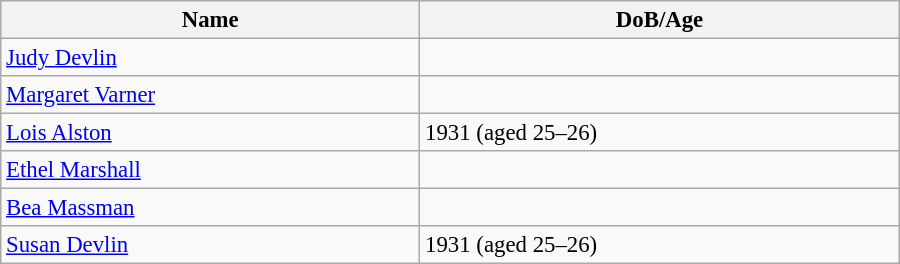<table class="wikitable" style="width:600px; font-size:95%;">
<tr>
<th align="left">Name</th>
<th align="left">DoB/Age</th>
</tr>
<tr>
<td align="left"><a href='#'>Judy Devlin</a></td>
<td align="left"></td>
</tr>
<tr>
<td align="left"><a href='#'>Margaret Varner</a></td>
<td align="left"></td>
</tr>
<tr>
<td align="left"><a href='#'>Lois Alston</a></td>
<td align="left">1931 (aged 25–26)</td>
</tr>
<tr>
<td align="left"><a href='#'>Ethel Marshall</a></td>
<td align="left"></td>
</tr>
<tr>
<td align="left"><a href='#'>Bea Massman</a></td>
<td align="left"></td>
</tr>
<tr>
<td align="left"><a href='#'>Susan Devlin</a></td>
<td align="left">1931 (aged 25–26)</td>
</tr>
</table>
